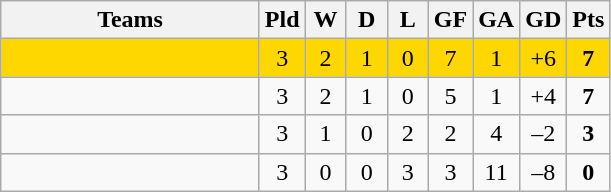<table class="wikitable" style="text-align: center;">
<tr>
<th width=165>Teams</th>
<th width=20>Pld</th>
<th width=20>W</th>
<th width=20>D</th>
<th width=20>L</th>
<th width=20>GF</th>
<th width=20>GA</th>
<th width=20>GD</th>
<th width=20>Pts</th>
</tr>
<tr align=center style="background:gold">
<td style="text-align:left;"></td>
<td>3</td>
<td>2</td>
<td>1</td>
<td>0</td>
<td>7</td>
<td>1</td>
<td>+6</td>
<td><strong>7</strong></td>
</tr>
<tr align=center>
<td style="text-align:left;"></td>
<td>3</td>
<td>2</td>
<td>1</td>
<td>0</td>
<td>5</td>
<td>1</td>
<td>+4</td>
<td><strong>7</strong></td>
</tr>
<tr align=center>
<td style="text-align:left;"></td>
<td>3</td>
<td>1</td>
<td>0</td>
<td>2</td>
<td>2</td>
<td>4</td>
<td>–2</td>
<td><strong>3</strong></td>
</tr>
<tr align=center>
<td style="text-align:left;"></td>
<td>3</td>
<td>0</td>
<td>0</td>
<td>3</td>
<td>3</td>
<td>11</td>
<td>–8</td>
<td><strong>0</strong></td>
</tr>
</table>
